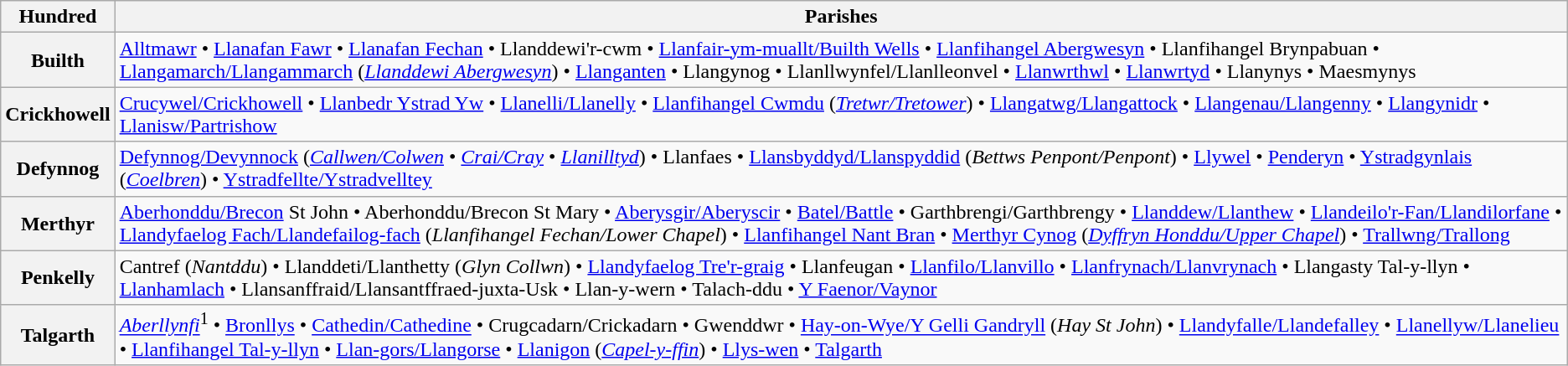<table class="wikitable">
<tr>
<th>Hundred</th>
<th>Parishes</th>
</tr>
<tr>
<th>Builth</th>
<td><a href='#'>Alltmawr</a> • <a href='#'>Llanafan Fawr</a> • <a href='#'>Llanafan Fechan</a> • Llanddewi'r-cwm • <a href='#'>Llanfair-ym-muallt/Builth Wells</a> • <a href='#'>Llanfihangel Abergwesyn</a> • Llanfihangel Brynpabuan • <a href='#'>Llangamarch/Llangammarch</a> (<a href='#'><em>Llanddewi Abergwesyn</em></a>) • <a href='#'>Llanganten</a> • Llangynog • Llanllwynfel/Llanlleonvel • <a href='#'>Llanwrthwl</a> • <a href='#'>Llanwrtyd</a> • Llanynys • Maesmynys</td>
</tr>
<tr>
<th>Crickhowell</th>
<td><a href='#'>Crucywel/Crickhowell</a> • <a href='#'>Llanbedr Ystrad Yw</a> • <a href='#'>Llanelli/Llanelly</a> • <a href='#'>Llanfihangel Cwmdu</a> (<em><a href='#'>Tretwr/Tretower</a></em>) • <a href='#'>Llangatwg/Llangattock</a> • <a href='#'>Llangenau/Llangenny</a> • <a href='#'>Llangynidr</a> • <a href='#'>Llanisw/Partrishow</a></td>
</tr>
<tr>
<th>Defynnog</th>
<td><a href='#'>Defynnog/Devynnock</a> (<a href='#'><em>Callwen/Colwen</em></a> • <em><a href='#'>Crai/Cray</a></em> • <a href='#'><em>Llanilltyd</em></a>) • Llanfaes • <a href='#'>Llansbyddyd/Llanspyddid</a> (<em>Bettws Penpont/Penpont</em>) • <a href='#'>Llywel</a> • <a href='#'>Penderyn</a> • <a href='#'>Ystradgynlais</a> (<a href='#'><em>Coelbren</em></a>) • <a href='#'>Ystradfellte/Ystradvelltey</a></td>
</tr>
<tr>
<th>Merthyr</th>
<td><a href='#'>Aberhonddu/Brecon</a> St John • Aberhonddu/Brecon St Mary • <a href='#'>Aberysgir/Aberyscir</a> • <a href='#'>Batel/Battle</a> • Garthbrengi/Garthbrengy • <a href='#'>Llanddew/Llanthew</a> • <a href='#'>Llandeilo'r-Fan/Llandilorfane</a> • <a href='#'>Llandyfaelog Fach/Llandefailog-fach</a> (<em>Llanfihangel Fechan/Lower Chapel</em>) • <a href='#'>Llanfihangel Nant Bran</a> • <a href='#'>Merthyr Cynog</a> (<em><a href='#'>Dyffryn Honddu/Upper Chapel</a></em>) • <a href='#'>Trallwng/Trallong</a></td>
</tr>
<tr>
<th>Penkelly</th>
<td>Cantref (<em>Nantddu</em>) • Llanddeti/Llanthetty (<em>Glyn Collwn</em>) • <a href='#'>Llandyfaelog Tre'r-graig</a> • Llanfeugan • <a href='#'>Llanfilo/Llanvillo</a> • <a href='#'>Llanfrynach/Llanvrynach</a> • Llangasty Tal-y-llyn • <a href='#'>Llanhamlach</a> • Llansanffraid/Llansantffraed-juxta-Usk • Llan-y-wern • Talach-ddu • <a href='#'>Y Faenor/Vaynor</a></td>
</tr>
<tr>
<th>Talgarth</th>
<td><em><a href='#'>Aberllynfi</a></em><sup>1</sup> • <a href='#'>Bronllys</a> • <a href='#'>Cathedin/Cathedine</a> • Crugcadarn/Crickadarn • Gwenddwr • <a href='#'>Hay-on-Wye/Y Gelli Gandryll</a> (<em>Hay St John</em>) • <a href='#'>Llandyfalle/Llandefalley</a> • <a href='#'>Llanellyw/Llanelieu</a> • <a href='#'>Llanfihangel Tal-y-llyn</a> • <a href='#'>Llan-gors/Llangorse</a> • <a href='#'>Llanigon</a> (<em><a href='#'>Capel-y-ffin</a></em>) • <a href='#'>Llys-wen</a> • <a href='#'>Talgarth</a></td>
</tr>
</table>
